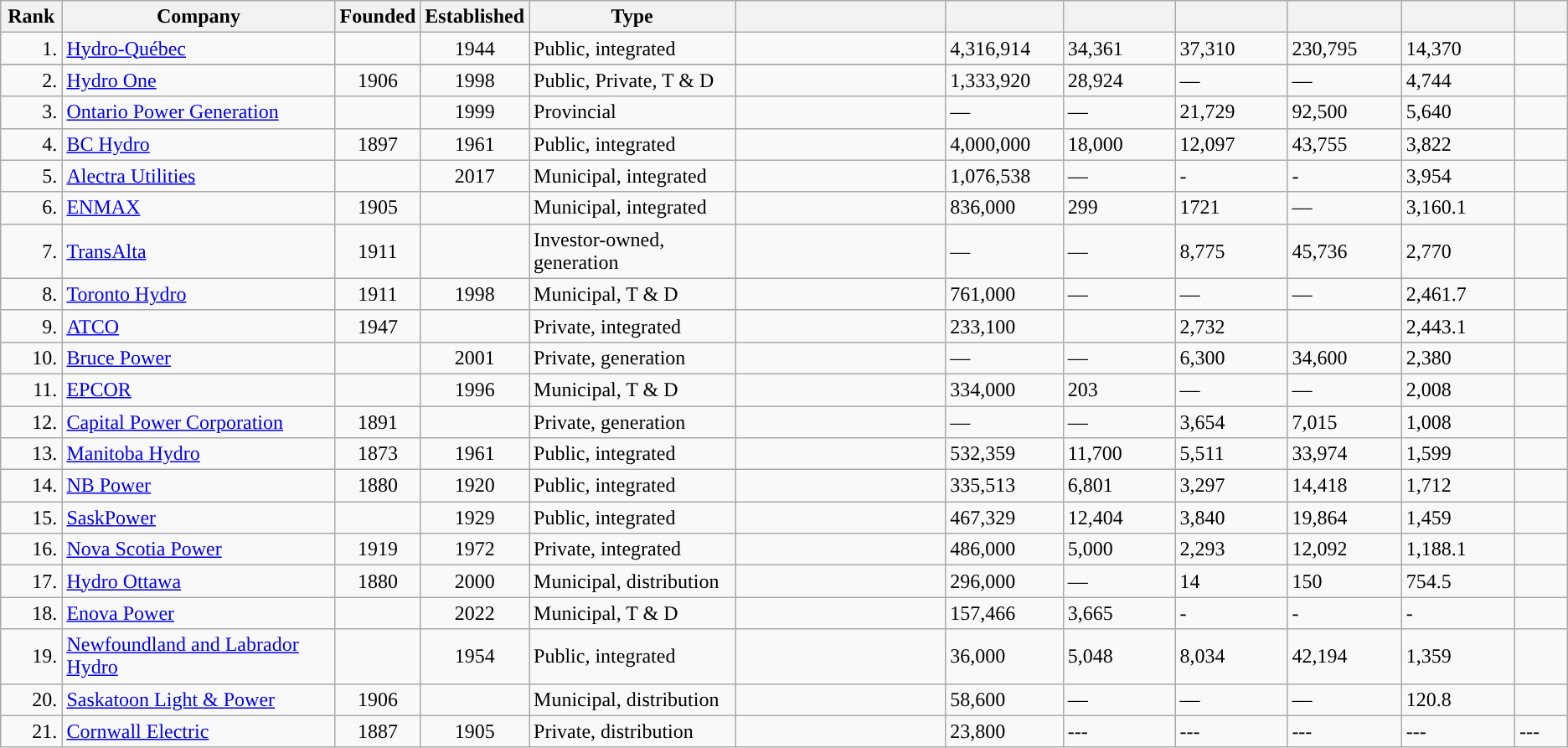<table class="wikitable sortable">
<tr>
<th width="4%" class="unsortable">Rank</th>
<th width="20%">Company</th>
<th style="text-align:center">Founded</th>
<th style="text-align:center">Established</th>
<th width="15%" style="text-align:center;">Type</th>
<th width="17%"></th>
<th width="8%" data-sort-type="number"></th>
<th width="8%" data-sort-type="number"></th>
<th width="8%" data-sort-type="number"></th>
<th width="8%" data-sort-type="number"></th>
<th width="8%"></th>
<th width="4%" class="unsortable"></th>
</tr>
<tr>
<td style="text-align:right">1.</td>
<td style="text-align:left"><a href='#'>Hydro-Québec</a></td>
<td></td>
<td style="text-align:center">1944</td>
<td style="text-align:left;">Public, integrated</td>
<td></td>
<td>4,316,914</td>
<td>34,361</td>
<td>37,310</td>
<td>230,795</td>
<td>14,370</td>
<td></td>
</tr>
<tr>
</tr>
<tr>
<td style="text-align:right">2.</td>
<td style="text-align:left"><a href='#'>Hydro One</a></td>
<td style="text-align:center">1906</td>
<td style="text-align:center">1998</td>
<td style="text-align:left;">Public, Private, T & D</td>
<td></td>
<td>1,333,920</td>
<td>28,924</td>
<td>—</td>
<td>—</td>
<td>4,744</td>
<td></td>
</tr>
<tr>
<td style="text-align:right">3.</td>
<td style="text-align:left"><a href='#'>Ontario Power Generation</a></td>
<td></td>
<td style="text-align:center">1999</td>
<td style="text-align:left;">Provincial</td>
<td></td>
<td>—</td>
<td>—</td>
<td>21,729</td>
<td>92,500</td>
<td>5,640</td>
<td></td>
</tr>
<tr>
<td style="text-align:right">4.</td>
<td style="text-align:left"><a href='#'>BC Hydro</a></td>
<td style="text-align:center">1897</td>
<td style="text-align:center">1961</td>
<td style="text-align:left;">Public, integrated</td>
<td></td>
<td>4,000,000</td>
<td>18,000</td>
<td>12,097</td>
<td>43,755</td>
<td>3,822</td>
<td></td>
</tr>
<tr>
<td style="text-align:right">5.</td>
<td style="text-align:left"><a href='#'>Alectra Utilities</a></td>
<td></td>
<td style="text-align:center">2017</td>
<td style="text-align:left;">Municipal, integrated</td>
<td></td>
<td>1,076,538</td>
<td>—</td>
<td>-</td>
<td>-</td>
<td>3,954</td>
<td></td>
</tr>
<tr>
<td style="text-align:right">6.</td>
<td style="text-align:left"><a href='#'>ENMAX</a></td>
<td style="text-align:center">1905</td>
<td></td>
<td style="text-align:left;">Municipal, integrated</td>
<td></td>
<td>836,000</td>
<td>299</td>
<td>1721</td>
<td>—</td>
<td>3,160.1</td>
<td></td>
</tr>
<tr>
<td style="text-align:right">7.</td>
<td style="text-align:left"><a href='#'>TransAlta</a></td>
<td style="text-align:center">1911</td>
<td></td>
<td style="text-align:left;">Investor-owned, generation</td>
<td></td>
<td>—</td>
<td>—</td>
<td>8,775</td>
<td>45,736</td>
<td>2,770</td>
<td></td>
</tr>
<tr>
<td style="text-align:right">8.</td>
<td style="text-align:left"><a href='#'>Toronto Hydro</a></td>
<td style="text-align:center">1911</td>
<td style="text-align:center">1998</td>
<td style="text-align:left;">Municipal, T & D</td>
<td></td>
<td>761,000</td>
<td>—</td>
<td>—</td>
<td>—</td>
<td>2,461.7</td>
<td></td>
</tr>
<tr>
<td style="text-align:right">9.</td>
<td style="text-align:left"><a href='#'>ATCO</a></td>
<td style="text-align:center">1947</td>
<td></td>
<td style="text-align:left;">Private, integrated</td>
<td></td>
<td>233,100</td>
<td></td>
<td>2,732</td>
<td></td>
<td>2,443.1</td>
<td></td>
</tr>
<tr>
<td style="text-align:right">10.</td>
<td style="text-align:left"><a href='#'>Bruce Power</a></td>
<td></td>
<td style="text-align:center">2001</td>
<td style="text-align:left;">Private, generation</td>
<td></td>
<td>—</td>
<td>—</td>
<td>6,300</td>
<td>34,600</td>
<td>2,380</td>
<td></td>
</tr>
<tr>
<td style="text-align:right">11.</td>
<td style="text-align:left"><a href='#'>EPCOR</a></td>
<td></td>
<td style="text-align:center">1996</td>
<td style="text-align:left;">Municipal, T & D</td>
<td></td>
<td>334,000</td>
<td>203</td>
<td>—</td>
<td>—</td>
<td>2,008</td>
<td></td>
</tr>
<tr>
<td style="text-align:right">12.</td>
<td style="text-align:left"><a href='#'>Capital Power Corporation</a></td>
<td style="text-align:center">1891</td>
<td></td>
<td style="text-align:left;">Private, generation</td>
<td></td>
<td>—</td>
<td>—</td>
<td>3,654</td>
<td>7,015</td>
<td>1,008</td>
<td></td>
</tr>
<tr>
<td style="text-align:right">13.</td>
<td style="text-align:left"><a href='#'>Manitoba Hydro</a></td>
<td style="text-align:center">1873</td>
<td style="text-align:center">1961</td>
<td style="text-align:left;">Public, integrated</td>
<td></td>
<td>532,359</td>
<td>11,700</td>
<td>5,511</td>
<td>33,974</td>
<td>1,599</td>
<td></td>
</tr>
<tr>
<td style="text-align:right">14.</td>
<td style="text-align:left"><a href='#'>NB Power</a></td>
<td style="text-align:center">1880</td>
<td style="text-align:center">1920</td>
<td style="text-align:left;">Public, integrated</td>
<td></td>
<td>335,513</td>
<td>6,801</td>
<td>3,297</td>
<td>14,418</td>
<td>1,712</td>
<td></td>
</tr>
<tr>
<td style="text-align:right">15.</td>
<td style="text-align:left"><a href='#'>SaskPower</a></td>
<td></td>
<td style="text-align:center">1929</td>
<td style="text-align:left;">Public, integrated</td>
<td></td>
<td>467,329</td>
<td>12,404</td>
<td>3,840</td>
<td>19,864</td>
<td>1,459</td>
<td></td>
</tr>
<tr>
<td style="text-align:right">16.</td>
<td style="text-align:left"><a href='#'>Nova Scotia Power</a></td>
<td style="text-align:center">1919</td>
<td style="text-align:center">1972</td>
<td style="text-align:left;">Private, integrated</td>
<td></td>
<td>486,000</td>
<td>5,000</td>
<td>2,293</td>
<td>12,092</td>
<td>1,188.1</td>
<td></td>
</tr>
<tr>
<td style="text-align:right">17.</td>
<td style="text-align:left"><a href='#'>Hydro Ottawa</a></td>
<td style="text-align:center">1880</td>
<td style="text-align:center">2000</td>
<td style="text-align:left;">Municipal, distribution</td>
<td></td>
<td>296,000</td>
<td>—</td>
<td>14</td>
<td>150</td>
<td>754.5</td>
<td></td>
</tr>
<tr>
<td style="text-align:right">18.</td>
<td style="text-align:left"><a href='#'>Enova Power</a></td>
<td></td>
<td style="text-align:center">2022</td>
<td style="text-align:left;">Municipal, T & D</td>
<td></td>
<td>157,466</td>
<td>3,665</td>
<td>-</td>
<td>-</td>
<td>-</td>
<td></td>
</tr>
<tr>
<td style="text-align:right">19.</td>
<td style="text-align:left"><a href='#'>Newfoundland and Labrador Hydro</a></td>
<td></td>
<td style="text-align:center">1954</td>
<td style="text-align:left;">Public, integrated</td>
<td></td>
<td>36,000</td>
<td>5,048</td>
<td>8,034</td>
<td>42,194</td>
<td>1,359</td>
<td></td>
</tr>
<tr>
<td style="text-align:right">20.</td>
<td style="text-align:left"><a href='#'>Saskatoon Light & Power</a></td>
<td style="text-align:center">1906</td>
<td></td>
<td style="text-align:left;">Municipal, distribution</td>
<td></td>
<td>58,600</td>
<td>—</td>
<td>—</td>
<td>—</td>
<td>120.8</td>
<td></td>
</tr>
<tr>
<td style="text-align:right">21.</td>
<td><a href='#'>Cornwall Electric</a></td>
<td style="text-align:center">1887</td>
<td style="text-align:center">1905</td>
<td>Private, distribution</td>
<td></td>
<td>23,800</td>
<td>---</td>
<td>---</td>
<td>---</td>
<td>---</td>
<td>---</td>
</tr>
</table>
